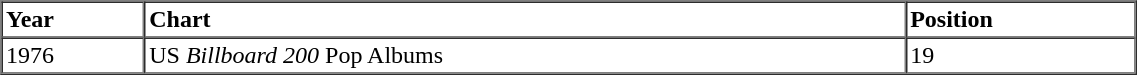<table border=1 cellspacing=0 cellpadding=2 width="60%">
<tr>
<th align="left">Year</th>
<th align="left">Chart</th>
<th align="left">Position</th>
</tr>
<tr>
<td align="left">1976</td>
<td align="left">US <em>Billboard 200</em> Pop Albums</td>
<td align="left">19</td>
</tr>
<tr>
</tr>
</table>
